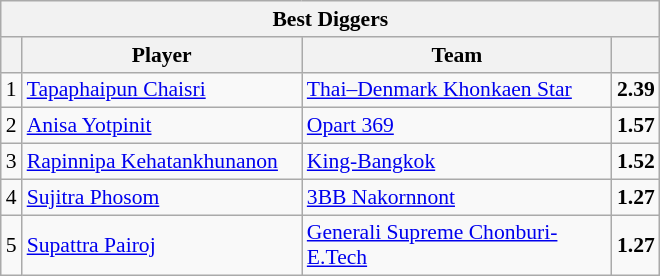<table class="wikitable sortable" style=font-size:90%>
<tr>
<th colspan=4>Best Diggers</th>
</tr>
<tr>
<th></th>
<th width=180>Player</th>
<th width=200>Team</th>
<th width=20></th>
</tr>
<tr>
<td align=center>1</td>
<td> <a href='#'>Tapaphaipun Chaisri</a></td>
<td><a href='#'>Thai–Denmark Khonkaen Star</a></td>
<td align=center><strong>2.39</strong></td>
</tr>
<tr>
<td align=center>2</td>
<td> <a href='#'>Anisa Yotpinit</a></td>
<td><a href='#'>Opart 369</a></td>
<td align=center><strong>1.57</strong></td>
</tr>
<tr>
<td align=center>3</td>
<td> <a href='#'>Rapinnipa Kehatankhunanon</a></td>
<td><a href='#'>King-Bangkok</a></td>
<td align=center><strong>1.52</strong></td>
</tr>
<tr>
<td align=center>4</td>
<td> <a href='#'>Sujitra Phosom</a></td>
<td><a href='#'>3BB Nakornnont</a></td>
<td align=center><strong>1.27</strong></td>
</tr>
<tr>
<td align=center>5</td>
<td> <a href='#'>Supattra Pairoj</a></td>
<td><a href='#'>Generali Supreme Chonburi-E.Tech</a></td>
<td align=center><strong>1.27</strong></td>
</tr>
</table>
